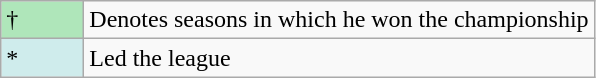<table class="wikitable">
<tr>
<td style="background:#afe6ba; width:3em;">†</td>
<td>Denotes seasons in which he won the championship</td>
</tr>
<tr>
<td style="background:#CFECEC; width:1em">*</td>
<td>Led the league</td>
</tr>
</table>
